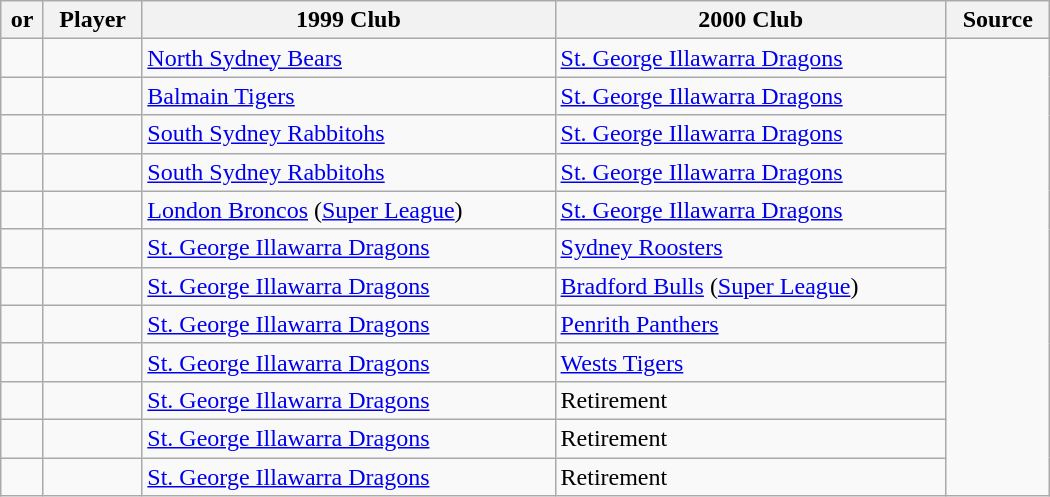<table class="wikitable sortable" style="width:700px;">
<tr>
<th> or </th>
<th>Player</th>
<th>1999 Club</th>
<th>2000 Club</th>
<th>Source</th>
</tr>
<tr>
<td></td>
<td></td>
<td> <a href='#'>North Sydney Bears</a></td>
<td> <a href='#'>St. George Illawarra Dragons</a></td>
<td rowspan="12"></td>
</tr>
<tr>
<td></td>
<td></td>
<td> <a href='#'>Balmain Tigers</a></td>
<td> <a href='#'>St. George Illawarra Dragons</a></td>
</tr>
<tr>
<td></td>
<td></td>
<td> <a href='#'>South Sydney Rabbitohs</a></td>
<td> <a href='#'>St. George Illawarra Dragons</a></td>
</tr>
<tr>
<td></td>
<td></td>
<td> <a href='#'>South Sydney Rabbitohs</a></td>
<td> <a href='#'>St. George Illawarra Dragons</a></td>
</tr>
<tr>
<td></td>
<td></td>
<td> <a href='#'>London Broncos</a> (<a href='#'>Super League</a>)</td>
<td> <a href='#'>St. George Illawarra Dragons</a></td>
</tr>
<tr>
<td></td>
<td></td>
<td> <a href='#'>St. George Illawarra Dragons</a></td>
<td> <a href='#'>Sydney Roosters</a></td>
</tr>
<tr>
<td></td>
<td></td>
<td> <a href='#'>St. George Illawarra Dragons</a></td>
<td> <a href='#'>Bradford Bulls</a> (<a href='#'>Super League</a>)</td>
</tr>
<tr>
<td></td>
<td></td>
<td> <a href='#'>St. George Illawarra Dragons</a></td>
<td> <a href='#'>Penrith Panthers</a></td>
</tr>
<tr>
<td></td>
<td></td>
<td> <a href='#'>St. George Illawarra Dragons</a></td>
<td> <a href='#'>Wests Tigers</a></td>
</tr>
<tr>
<td></td>
<td></td>
<td> <a href='#'>St. George Illawarra Dragons</a></td>
<td>Retirement</td>
</tr>
<tr>
<td></td>
<td></td>
<td> <a href='#'>St. George Illawarra Dragons</a></td>
<td>Retirement</td>
</tr>
<tr>
<td></td>
<td></td>
<td> <a href='#'>St. George Illawarra Dragons</a></td>
<td>Retirement</td>
</tr>
</table>
